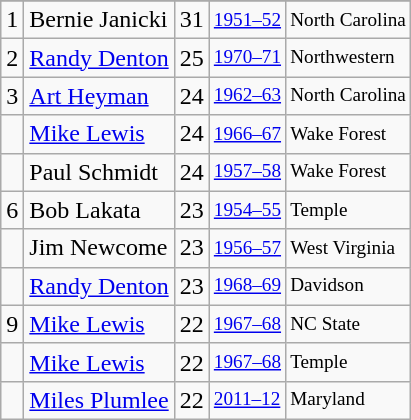<table class="wikitable">
<tr>
</tr>
<tr>
<td>1</td>
<td>Bernie Janicki</td>
<td>31</td>
<td style="font-size:80%;"><a href='#'>1951–52</a></td>
<td style="font-size:80%;">North Carolina</td>
</tr>
<tr>
<td>2</td>
<td><a href='#'>Randy Denton</a></td>
<td>25</td>
<td style="font-size:80%;"><a href='#'>1970–71</a></td>
<td style="font-size:80%;">Northwestern</td>
</tr>
<tr>
<td>3</td>
<td><a href='#'>Art Heyman</a></td>
<td>24</td>
<td style="font-size:80%;"><a href='#'>1962–63</a></td>
<td style="font-size:80%;">North Carolina</td>
</tr>
<tr>
<td></td>
<td><a href='#'>Mike Lewis</a></td>
<td>24</td>
<td style="font-size:80%;"><a href='#'>1966–67</a></td>
<td style="font-size:80%;">Wake Forest</td>
</tr>
<tr>
<td></td>
<td>Paul Schmidt</td>
<td>24</td>
<td style="font-size:80%;"><a href='#'>1957–58</a></td>
<td style="font-size:80%;">Wake Forest</td>
</tr>
<tr>
<td>6</td>
<td>Bob Lakata</td>
<td>23</td>
<td style="font-size:80%;"><a href='#'>1954–55</a></td>
<td style="font-size:80%;">Temple</td>
</tr>
<tr>
<td></td>
<td>Jim Newcome</td>
<td>23</td>
<td style="font-size:80%;"><a href='#'>1956–57</a></td>
<td style="font-size:80%;">West Virginia</td>
</tr>
<tr>
<td></td>
<td><a href='#'>Randy Denton</a></td>
<td>23</td>
<td style="font-size:80%;"><a href='#'>1968–69</a></td>
<td style="font-size:80%;">Davidson</td>
</tr>
<tr>
<td>9</td>
<td><a href='#'>Mike Lewis</a></td>
<td>22</td>
<td style="font-size:80%;"><a href='#'>1967–68</a></td>
<td style="font-size:80%;">NC State</td>
</tr>
<tr>
<td></td>
<td><a href='#'>Mike Lewis</a></td>
<td>22</td>
<td style="font-size:80%;"><a href='#'>1967–68</a></td>
<td style="font-size:80%;">Temple</td>
</tr>
<tr>
<td></td>
<td><a href='#'>Miles Plumlee</a></td>
<td>22</td>
<td style="font-size:80%;"><a href='#'>2011–12</a></td>
<td style="font-size:80%;">Maryland</td>
</tr>
</table>
